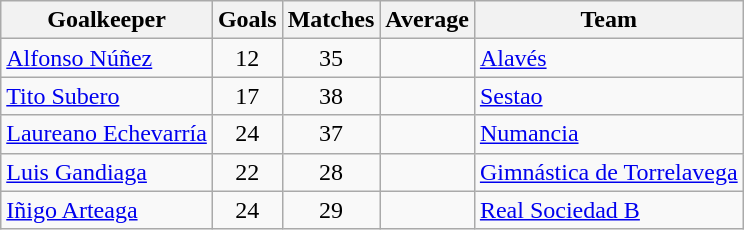<table class="wikitable sortable">
<tr>
<th>Goalkeeper</th>
<th>Goals</th>
<th>Matches</th>
<th>Average</th>
<th>Team</th>
</tr>
<tr>
<td> <a href='#'>Alfonso Núñez</a></td>
<td align=center>12</td>
<td align=center>35</td>
<td align=center></td>
<td><a href='#'>Alavés</a></td>
</tr>
<tr>
<td> <a href='#'>Tito Subero</a></td>
<td align=center>17</td>
<td align=center>38</td>
<td align=center></td>
<td><a href='#'>Sestao</a></td>
</tr>
<tr>
<td> <a href='#'>Laureano Echevarría</a></td>
<td align=center>24</td>
<td align=center>37</td>
<td align=center></td>
<td><a href='#'>Numancia</a></td>
</tr>
<tr>
<td> <a href='#'>Luis Gandiaga</a></td>
<td align=center>22</td>
<td align=center>28</td>
<td align=center></td>
<td><a href='#'>Gimnástica de Torrelavega</a></td>
</tr>
<tr>
<td> <a href='#'>Iñigo Arteaga</a></td>
<td align=center>24</td>
<td align=center>29</td>
<td align=center></td>
<td><a href='#'>Real Sociedad B</a></td>
</tr>
</table>
